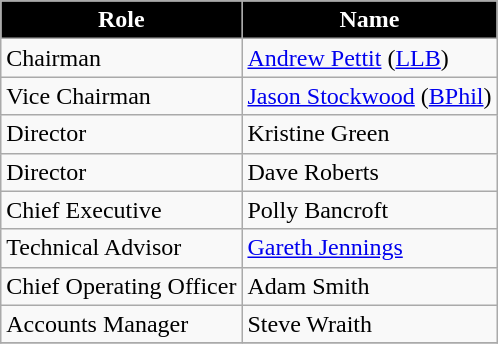<table class="wikitable">
<tr>
<th style="background:#000000; color:#FFFFFF;">Role</th>
<th style="background:#000000; color:#FFFFFF;">Name</th>
</tr>
<tr>
<td>Chairman</td>
<td> <a href='#'>Andrew Pettit</a> (<a href='#'>LLB</a>)</td>
</tr>
<tr>
<td>Vice Chairman</td>
<td> <a href='#'>Jason Stockwood</a> (<a href='#'>BPhil</a>)</td>
</tr>
<tr>
<td>Director</td>
<td> Kristine Green</td>
</tr>
<tr>
<td>Director</td>
<td> Dave Roberts</td>
</tr>
<tr>
<td>Chief Executive</td>
<td> Polly Bancroft</td>
</tr>
<tr>
<td>Technical Advisor</td>
<td> <a href='#'>Gareth Jennings</a></td>
</tr>
<tr>
<td>Chief Operating Officer</td>
<td> Adam Smith</td>
</tr>
<tr>
<td>Accounts Manager</td>
<td> Steve Wraith</td>
</tr>
<tr>
</tr>
</table>
